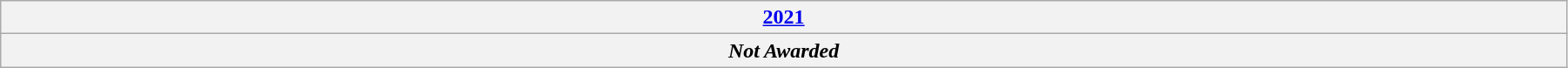<table class="wikitable" width=95%>
<tr>
<th colspan=3><a href='#'>2021</a></th>
</tr>
<tr>
<th colspan=3><em>Not Awarded</em></th>
</tr>
</table>
